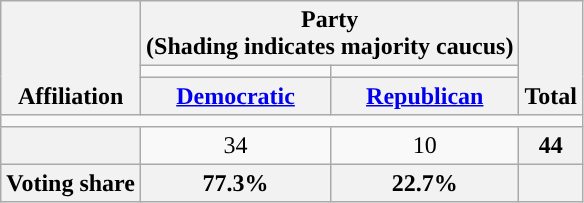<table class=wikitable style="text-align:center">
<tr style="vertical-align:bottom;">
<th rowspan=3>Affiliation</th>
<th colspan=2>Party <div>(Shading indicates majority caucus)</div></th>
<th rowspan=3>Total</th>
</tr>
<tr style="height:5px">
<td style="background-color:"></td>
<td style="background-color:"></td>
</tr>
<tr>
<th><a href='#'>Democratic</a></th>
<th><a href='#'>Republican</a></th>
</tr>
<tr>
<td colspan=5></td>
</tr>
<tr>
<th nowrap style="font-size:80%"></th>
<td>34</td>
<td>10</td>
<th>44</th>
</tr>
<tr>
<th>Voting share</th>
<th>77.3%</th>
<th>22.7% </th>
<th colspan=2></th>
</tr>
</table>
